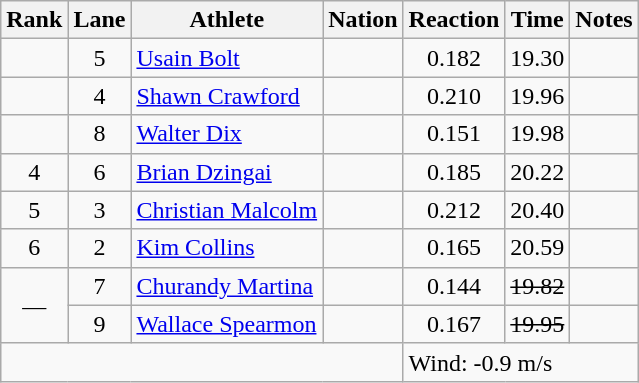<table class="wikitable sortable" style="text-align:center">
<tr>
<th>Rank</th>
<th>Lane</th>
<th>Athlete</th>
<th>Nation</th>
<th>Reaction</th>
<th>Time</th>
<th>Notes</th>
</tr>
<tr>
<td></td>
<td>5</td>
<td align="left"><a href='#'>Usain Bolt</a></td>
<td align="left"></td>
<td>0.182</td>
<td>19.30</td>
<td></td>
</tr>
<tr>
<td></td>
<td>4</td>
<td align="left"><a href='#'>Shawn Crawford</a></td>
<td align="left"></td>
<td>0.210</td>
<td>19.96</td>
<td></td>
</tr>
<tr>
<td></td>
<td>8</td>
<td align="left"><a href='#'>Walter Dix</a></td>
<td align="left"></td>
<td>0.151</td>
<td>19.98</td>
<td></td>
</tr>
<tr>
<td>4</td>
<td>6</td>
<td align="left"><a href='#'>Brian Dzingai</a></td>
<td align="left"></td>
<td>0.185</td>
<td>20.22</td>
<td></td>
</tr>
<tr>
<td>5</td>
<td>3</td>
<td align="left"><a href='#'>Christian Malcolm</a></td>
<td align="left"></td>
<td>0.212</td>
<td>20.40</td>
<td></td>
</tr>
<tr>
<td>6</td>
<td>2</td>
<td align="left"><a href='#'>Kim Collins</a></td>
<td align="left"></td>
<td>0.165</td>
<td>20.59</td>
<td></td>
</tr>
<tr>
<td rowspan=2 data-sort-value=7>—</td>
<td>7</td>
<td align="left"><a href='#'>Churandy Martina</a></td>
<td align="left"></td>
<td>0.144</td>
<td><s>19.82</s></td>
<td></td>
</tr>
<tr>
<td>9</td>
<td align="left"><a href='#'>Wallace Spearmon</a></td>
<td align="left"></td>
<td>0.167</td>
<td><s>19.95</s></td>
<td></td>
</tr>
<tr class="sortbottom">
<td colspan=4></td>
<td colspan="3" style="text-align:left;">Wind: -0.9 m/s</td>
</tr>
</table>
